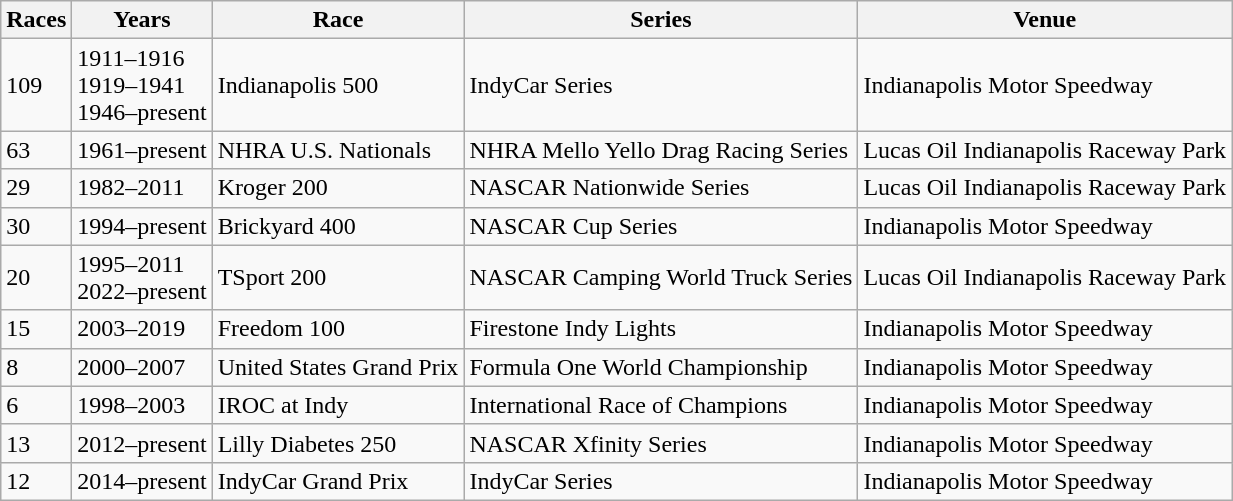<table class="wikitable">
<tr>
<th>Races</th>
<th>Years</th>
<th>Race</th>
<th>Series</th>
<th>Venue</th>
</tr>
<tr>
<td>109</td>
<td>1911–1916<br>1919–1941<br>1946–present</td>
<td>Indianapolis 500</td>
<td>IndyCar Series</td>
<td>Indianapolis Motor Speedway</td>
</tr>
<tr>
<td>63</td>
<td>1961–present</td>
<td>NHRA U.S. Nationals</td>
<td>NHRA Mello Yello Drag Racing Series</td>
<td>Lucas Oil Indianapolis Raceway Park</td>
</tr>
<tr>
<td>29</td>
<td>1982–2011</td>
<td>Kroger 200</td>
<td>NASCAR Nationwide Series</td>
<td>Lucas Oil Indianapolis Raceway Park</td>
</tr>
<tr>
<td>30</td>
<td>1994–present</td>
<td>Brickyard 400</td>
<td>NASCAR Cup Series</td>
<td>Indianapolis Motor Speedway</td>
</tr>
<tr>
<td>20</td>
<td>1995–2011<br>2022–present</td>
<td>TSport 200</td>
<td>NASCAR Camping World Truck Series</td>
<td>Lucas Oil Indianapolis Raceway Park</td>
</tr>
<tr>
<td>15</td>
<td>2003–2019</td>
<td>Freedom 100</td>
<td>Firestone Indy Lights</td>
<td>Indianapolis Motor Speedway</td>
</tr>
<tr>
<td>8</td>
<td>2000–2007</td>
<td>United States Grand Prix</td>
<td>Formula One World Championship</td>
<td>Indianapolis Motor Speedway</td>
</tr>
<tr>
<td>6</td>
<td>1998–2003</td>
<td>IROC at Indy</td>
<td>International Race of Champions</td>
<td>Indianapolis Motor Speedway</td>
</tr>
<tr>
<td>13</td>
<td>2012–present</td>
<td>Lilly Diabetes 250</td>
<td>NASCAR Xfinity Series</td>
<td>Indianapolis Motor Speedway</td>
</tr>
<tr>
<td>12</td>
<td>2014–present</td>
<td>IndyCar Grand Prix</td>
<td>IndyCar Series</td>
<td>Indianapolis Motor Speedway</td>
</tr>
</table>
